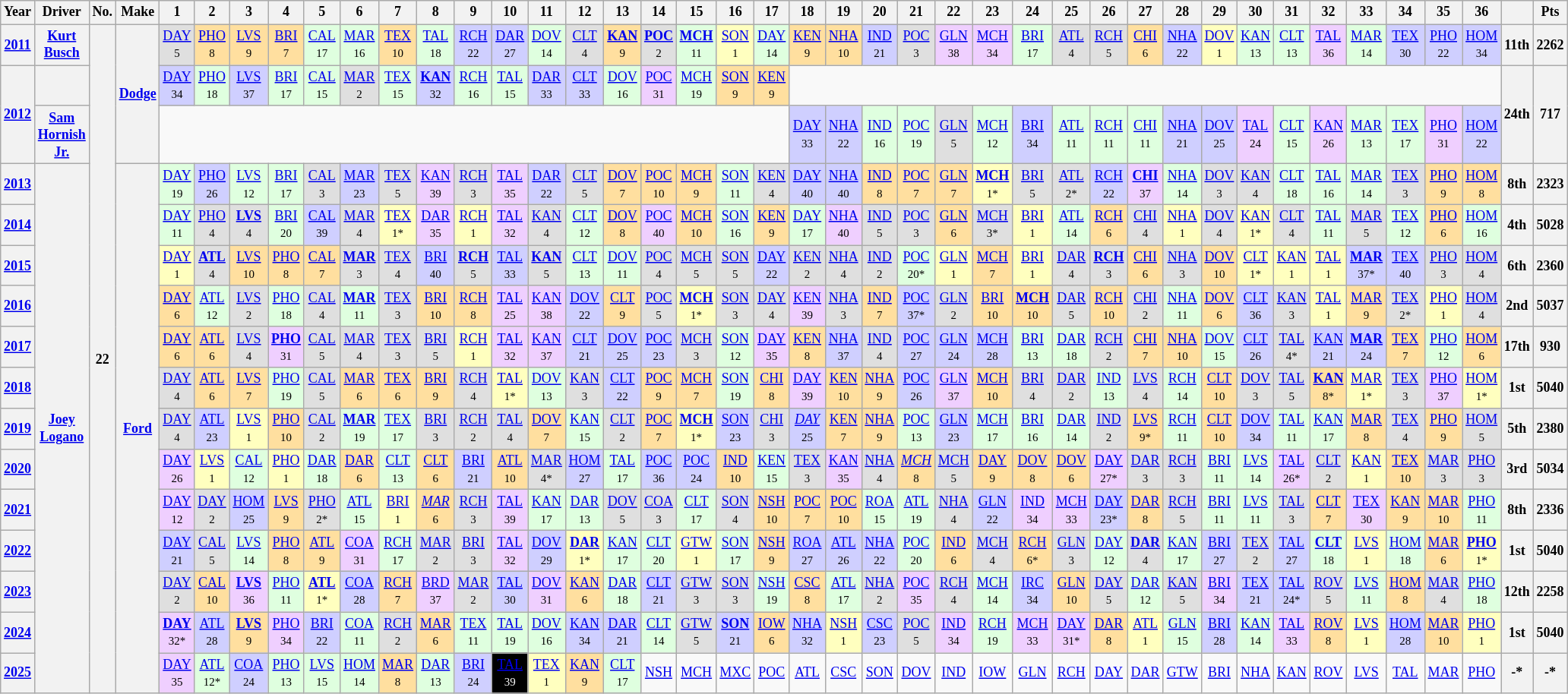<table class="wikitable" style="text-align:center; font-size:75%">
<tr>
<th>Year</th>
<th>Driver</th>
<th>No.</th>
<th>Make</th>
<th>1</th>
<th>2</th>
<th>3</th>
<th>4</th>
<th>5</th>
<th>6</th>
<th>7</th>
<th>8</th>
<th>9</th>
<th>10</th>
<th>11</th>
<th>12</th>
<th>13</th>
<th>14</th>
<th>15</th>
<th>16</th>
<th>17</th>
<th>18</th>
<th>19</th>
<th>20</th>
<th>21</th>
<th>22</th>
<th>23</th>
<th>24</th>
<th>25</th>
<th>26</th>
<th>27</th>
<th>28</th>
<th>29</th>
<th>30</th>
<th>31</th>
<th>32</th>
<th>33</th>
<th>34</th>
<th>35</th>
<th>36</th>
<th></th>
<th>Pts</th>
</tr>
<tr>
<th><a href='#'>2011</a></th>
<th><a href='#'>Kurt Busch</a></th>
<th rowspan="16">22</th>
<th rowspan=3><a href='#'>Dodge</a></th>
<td style="background:#DFDFDF;"><a href='#'>DAY</a><br><small>5</small></td>
<td style="background:#FFDF9F;"><a href='#'>PHO</a><br><small>8</small></td>
<td style="background:#FFDF9F;"><a href='#'>LVS</a><br><small>9</small></td>
<td style="background:#FFDF9F;"><a href='#'>BRI</a><br><small>7</small></td>
<td style="background:#DFFFDF;"><a href='#'>CAL</a><br><small>17</small></td>
<td style="background:#DFFFDF;"><a href='#'>MAR</a><br><small>16</small></td>
<td style="background:#FFDF9F;"><a href='#'>TEX</a><br><small>10</small></td>
<td style="background:#DFFFDF;"><a href='#'>TAL</a><br><small>18</small></td>
<td style="background:#CFCFFF;"><a href='#'>RCH</a><br><small>22</small></td>
<td style="background:#CFCFFF;"><a href='#'>DAR</a><br><small>27</small></td>
<td style="background:#DFFFDF;"><a href='#'>DOV</a><br><small>14</small></td>
<td style="background:#DFDFDF;"><a href='#'>CLT</a><br><small>4</small></td>
<td style="background:#FFDF9F;"><strong><a href='#'>KAN</a></strong><br><small>9</small></td>
<td style="background:#DFDFDF;"><strong><a href='#'>POC</a></strong><br><small>2</small></td>
<td style="background:#DFFFDF;"><strong><a href='#'>MCH</a></strong><br><small>11</small></td>
<td style="background:#FFFFBF;"><a href='#'>SON</a><br><small>1</small></td>
<td style="background:#DFFFDF;"><a href='#'>DAY</a><br><small>14</small></td>
<td style="background:#FFDF9F;"><a href='#'>KEN</a><br><small>9</small></td>
<td style="background:#FFDF9F;"><a href='#'>NHA</a><br><small>10</small></td>
<td style="background:#CFCFFF;"><a href='#'>IND</a><br><small>21</small></td>
<td style="background:#DFDFDF;"><a href='#'>POC</a><br><small>3</small></td>
<td style="background:#EFCFFF;"><a href='#'>GLN</a><br><small>38</small></td>
<td style="background:#EFCFFF;"><a href='#'>MCH</a><br><small>34</small></td>
<td style="background:#DFFFDF;"><a href='#'>BRI</a><br><small>17</small></td>
<td style="background:#DFDFDF;"><a href='#'>ATL</a><br><small>4</small></td>
<td style="background:#DFDFDF;"><a href='#'>RCH</a><br><small>5</small></td>
<td style="background:#FFDF9F;"><a href='#'>CHI</a><br><small>6</small></td>
<td style="background:#CFCFFF;"><a href='#'>NHA</a><br><small>22</small></td>
<td style="background:#FFFFBF;"><a href='#'>DOV</a><br><small>1</small></td>
<td style="background:#DFFFDF;"><a href='#'>KAN</a><br><small>13</small></td>
<td style="background:#DFFFDF;"><a href='#'>CLT</a><br><small>13</small></td>
<td style="background:#EFCFFF;"><a href='#'>TAL</a><br><small>36</small></td>
<td style="background:#DFFFDF;"><a href='#'>MAR</a><br><small>14</small></td>
<td style="background:#CFCFFF;"><a href='#'>TEX</a><br><small>30</small></td>
<td style="background:#CFCFFF;"><a href='#'>PHO</a><br><small>22</small></td>
<td style="background:#CFCFFF;"><a href='#'>HOM</a><br><small>34</small></td>
<th>11th</th>
<th>2262</th>
</tr>
<tr>
<th rowspan=2><a href='#'>2012</a></th>
<th></th>
<td style="background:#CFCFFF;"><a href='#'>DAY</a><br><small>34</small></td>
<td style="background:#DFFFDF;"><a href='#'>PHO</a><br><small>18</small></td>
<td style="background:#CFCFFF;"><a href='#'>LVS</a><br><small>37</small></td>
<td style="background:#DFFFDF;"><a href='#'>BRI</a><br><small>17</small></td>
<td style="background:#DFFFDF;"><a href='#'>CAL</a><br><small>15</small></td>
<td style="background:#DFDFDF;"><a href='#'>MAR</a><br><small>2</small></td>
<td style="background:#DFFFDF;"><a href='#'>TEX</a><br><small>15</small></td>
<td style="background:#CFCFFF;"><strong><a href='#'>KAN</a></strong><br><small>32</small></td>
<td style="background:#DFFFDF;"><a href='#'>RCH</a><br><small>16</small></td>
<td style="background:#DFFFDF;"><a href='#'>TAL</a><br><small>15</small></td>
<td style="background:#CFCFFF;"><a href='#'>DAR</a><br><small>33</small></td>
<td style="background:#CFCFFF;"><a href='#'>CLT</a><br><small>33</small></td>
<td style="background:#DFFFDF;"><a href='#'>DOV</a><br><small>16</small></td>
<td style="background:#EFCFFF;"><a href='#'>POC</a><br><small>31</small></td>
<td style="background:#DFFFDF;"><a href='#'>MCH</a><br><small>19</small></td>
<td style="background:#FFDF9F;"><a href='#'>SON</a><br><small>9</small></td>
<td style="background:#FFDF9F;"><a href='#'>KEN</a><br><small>9</small></td>
<td colspan=19></td>
<th rowspan=2>24th</th>
<th rowspan=2>717</th>
</tr>
<tr>
<th><a href='#'>Sam Hornish Jr.</a></th>
<td colspan=17></td>
<td style="background:#CFCFFF;"><a href='#'>DAY</a><br><small>33</small></td>
<td style="background:#CFCFFF;"><a href='#'>NHA</a><br><small>22</small></td>
<td style="background:#DFFFDF;"><a href='#'>IND</a><br><small>16</small></td>
<td style="background:#DFFFDF;"><a href='#'>POC</a><br><small>19</small></td>
<td style="background:#DFDFDF;"><a href='#'>GLN</a><br><small>5</small></td>
<td style="background:#DFFFDF;"><a href='#'>MCH</a><br><small>12</small></td>
<td style="background:#CFCFFF;"><a href='#'>BRI</a><br><small>34</small></td>
<td style="background:#DFFFDF;"><a href='#'>ATL</a><br><small>11</small></td>
<td style="background:#DFFFDF;"><a href='#'>RCH</a><br><small>11</small></td>
<td style="background:#DFFFDF;"><a href='#'>CHI</a><br><small>11</small></td>
<td style="background:#CFCFFF;"><a href='#'>NHA</a><br><small>21</small></td>
<td style="background:#CFCFFF;"><a href='#'>DOV</a><br><small>25</small></td>
<td style="background:#EFCFFF;"><a href='#'>TAL</a><br><small>24</small></td>
<td style="background:#DFFFDF;"><a href='#'>CLT</a><br><small>15</small></td>
<td style="background:#EFCFFF;"><a href='#'>KAN</a><br><small>26</small></td>
<td style="background:#DFFFDF;"><a href='#'>MAR</a><br><small>13</small></td>
<td style="background:#DFFFDF;"><a href='#'>TEX</a><br><small>17</small></td>
<td style="background:#EFCFFF;"><a href='#'>PHO</a><br><small>31</small></td>
<td style="background:#CFCFFF;"><a href='#'>HOM</a><br><small>22</small></td>
</tr>
<tr>
<th><a href='#'>2013</a></th>
<th rowspan="13"><a href='#'>Joey Logano</a></th>
<th rowspan="13"><a href='#'>Ford</a></th>
<td style="background:#DFFFDF;"><a href='#'>DAY</a><br><small>19</small></td>
<td style="background:#CFCFFF;"><a href='#'>PHO</a><br><small>26</small></td>
<td style="background:#DFFFDF;"><a href='#'>LVS</a><br><small>12</small></td>
<td style="background:#DFFFDF;"><a href='#'>BRI</a><br><small>17</small></td>
<td style="background:#DFDFDF;"><a href='#'>CAL</a><br><small>3</small></td>
<td style="background:#CFCFFF;"><a href='#'>MAR</a><br><small>23</small></td>
<td style="background:#DFDFDF;"><a href='#'>TEX</a><br><small>5</small></td>
<td style="background:#EFCFFF;"><a href='#'>KAN</a><br><small>39</small></td>
<td style="background:#DFDFDF;"><a href='#'>RCH</a><br><small>3</small></td>
<td style="background:#EFCFFF;"><a href='#'>TAL</a><br><small>35</small></td>
<td style="background:#CFCFFF;"><a href='#'>DAR</a><br><small>22</small></td>
<td style="background:#DFDFDF;"><a href='#'>CLT</a><br><small>5</small></td>
<td style="background:#FFDF9F;"><a href='#'>DOV</a><br><small>7</small></td>
<td style="background:#FFDF9F;"><a href='#'>POC</a><br><small>10</small></td>
<td style="background:#FFDF9F;"><a href='#'>MCH</a><br><small>9</small></td>
<td style="background:#DFFFDF;"><a href='#'>SON</a><br><small>11</small></td>
<td style="background:#DFDFDF;"><a href='#'>KEN</a><br><small>4</small></td>
<td style="background:#CFCFFF;"><a href='#'>DAY</a><br><small>40</small></td>
<td style="background:#CFCFFF;"><a href='#'>NHA</a><br><small>40</small></td>
<td style="background:#FFDF9F;"><a href='#'>IND</a><br><small>8</small></td>
<td style="background:#FFDF9F;"><a href='#'>POC</a><br><small>7</small></td>
<td style="background:#FFDF9F;"><a href='#'>GLN</a><br><small>7</small></td>
<td style="background:#FFFFBF;"><strong><a href='#'>MCH</a></strong><br><small>1*</small></td>
<td style="background:#DFDFDF;"><a href='#'>BRI</a><br><small>5</small></td>
<td style="background:#DFDFDF;"><a href='#'>ATL</a><br><small>2*</small></td>
<td style="background:#CFCFFF;"><a href='#'>RCH</a><br><small>22</small></td>
<td style="background:#EFCFFF;"><strong><a href='#'>CHI</a></strong><br><small>37</small></td>
<td style="background:#DFFFDF;"><a href='#'>NHA</a><br><small>14</small></td>
<td style="background:#DFDFDF;"><a href='#'>DOV</a><br><small>3</small></td>
<td style="background:#DFDFDF;"><a href='#'>KAN</a><br><small>4</small></td>
<td style="background:#DFFFDF;"><a href='#'>CLT</a><br><small>18</small></td>
<td style="background:#DFFFDF;"><a href='#'>TAL</a><br><small>16</small></td>
<td style="background:#DFFFDF;"><a href='#'>MAR</a><br><small>14</small></td>
<td style="background:#DFDFDF;"><a href='#'>TEX</a><br><small>3</small></td>
<td style="background:#FFDF9F;"><a href='#'>PHO</a><br><small>9</small></td>
<td style="background:#FFDF9F;"><a href='#'>HOM</a><br><small>8</small></td>
<th>8th</th>
<th>2323</th>
</tr>
<tr>
<th><a href='#'>2014</a></th>
<td style="background:#DFFFDF;"><a href='#'>DAY</a><br><small>11</small></td>
<td style="background:#DFDFDF;"><a href='#'>PHO</a><br><small>4</small></td>
<td style="background:#DFDFDF;"><strong><a href='#'>LVS</a></strong><br><small>4</small></td>
<td style="background:#DFFFDF;"><a href='#'>BRI</a><br><small>20</small></td>
<td style="background:#CFCFFF;"><a href='#'>CAL</a><br><small>39</small></td>
<td style="background:#DFDFDF;"><a href='#'>MAR</a><br><small>4</small></td>
<td style="background:#FFFFBF;"><a href='#'>TEX</a><br><small>1*</small></td>
<td style="background:#EFCFFF;"><a href='#'>DAR</a><br><small>35</small></td>
<td style="background:#FFFFBF;"><a href='#'>RCH</a><br><small>1</small></td>
<td style="background:#EFCFFF;"><a href='#'>TAL</a><br><small>32</small></td>
<td style="background:#DFDFDF;"><a href='#'>KAN</a><br><small>4</small></td>
<td style="background:#DFFFDF;"><a href='#'>CLT</a><br><small>12</small></td>
<td style="background:#FFDF9F;"><a href='#'>DOV</a><br><small>8</small></td>
<td style="background:#EFCFFF;"><a href='#'>POC</a><br><small>40</small></td>
<td style="background:#FFDF9F;"><a href='#'>MCH</a><br><small>10</small></td>
<td style="background:#DFFFDF;"><a href='#'>SON</a><br><small>16</small></td>
<td style="background:#FFDF9F;"><a href='#'>KEN</a><br><small>9</small></td>
<td style="background:#DFFFDF;"><a href='#'>DAY</a><br><small>17</small></td>
<td style="background:#EFCFFF;"><a href='#'>NHA</a><br><small>40</small></td>
<td style="background:#DFDFDF;"><a href='#'>IND</a><br><small>5</small></td>
<td style="background:#DFDFDF;"><a href='#'>POC</a><br><small>3</small></td>
<td style="background:#FFDF9F;"><a href='#'>GLN</a><br><small>6</small></td>
<td style="background:#DFDFDF;"><a href='#'>MCH</a><br><small>3*</small></td>
<td style="background:#FFFFBF;"><a href='#'>BRI</a><br><small>1</small></td>
<td style="background:#DFFFDF;"><a href='#'>ATL</a><br><small>14</small></td>
<td style="background:#FFDF9F;"><a href='#'>RCH</a><br><small>6</small></td>
<td style="background:#DFDFDF;"><a href='#'>CHI</a><br><small>4</small></td>
<td style="background:#FFFFBF;"><a href='#'>NHA</a><br><small>1</small></td>
<td style="background:#DFDFDF;"><a href='#'>DOV</a><br><small>4</small></td>
<td style="background:#FFFFBF;"><a href='#'>KAN</a><br><small>1*</small></td>
<td style="background:#DFDFDF;"><a href='#'>CLT</a><br><small>4</small></td>
<td style="background:#DFFFDF;"><a href='#'>TAL</a><br><small>11</small></td>
<td style="background:#DFDFDF;"><a href='#'>MAR</a><br><small>5</small></td>
<td style="background:#DFFFDF;"><a href='#'>TEX</a><br><small>12</small></td>
<td style="background:#FFDF9F;"><a href='#'>PHO</a><br><small>6</small></td>
<td style="background:#DFFFDF;"><a href='#'>HOM</a><br><small>16</small></td>
<th>4th</th>
<th>5028</th>
</tr>
<tr>
<th><a href='#'>2015</a></th>
<td style="background:#FFFFBF;"><a href='#'>DAY</a><br><small>1</small></td>
<td style="background:#DFDFDF;"><strong><a href='#'>ATL</a></strong><br><small>4</small></td>
<td style="background:#FFDF9F;"><a href='#'>LVS</a><br><small>10</small></td>
<td style="background:#FFDF9F;"><a href='#'>PHO</a><br><small>8</small></td>
<td style="background:#FFDF9F;"><a href='#'>CAL</a><br><small>7</small></td>
<td style="background:#DFDFDF;"><strong><a href='#'>MAR</a></strong><br><small>3</small></td>
<td style="background:#DFDFDF;"><a href='#'>TEX</a><br><small>4</small></td>
<td style="background:#CFCFFF;"><a href='#'>BRI</a><br><small>40</small></td>
<td style="background:#DFDFDF;"><strong><a href='#'>RCH</a></strong><br><small>5</small></td>
<td style="background:#CFCFFF;"><a href='#'>TAL</a><br><small>33</small></td>
<td style="background:#DFDFDF;"><strong><a href='#'>KAN</a></strong><br><small>5</small></td>
<td style="background:#DFFFDF;"><a href='#'>CLT</a><br><small>13</small></td>
<td style="background:#DFFFDF;"><a href='#'>DOV</a><br><small>11</small></td>
<td style="background:#DFDFDF;"><a href='#'>POC</a><br><small>4</small></td>
<td style="background:#DFDFDF;"><a href='#'>MCH</a><br><small>5</small></td>
<td style="background:#DFDFDF;"><a href='#'>SON</a><br><small>5</small></td>
<td style="background:#CFCFFF;"><a href='#'>DAY</a><br><small>22</small></td>
<td style="background:#DFDFDF;"><a href='#'>KEN</a><br><small>2</small></td>
<td style="background:#DFDFDF;"><a href='#'>NHA</a><br><small>4</small></td>
<td style="background:#DFDFDF;"><a href='#'>IND</a><br><small>2</small></td>
<td style="background:#DFFFDF;"><a href='#'>POC</a><br><small>20*</small></td>
<td style="background:#FFFFBF;"><a href='#'>GLN</a><br><small>1</small></td>
<td style="background:#FFDF9F;"><a href='#'>MCH</a><br><small>7</small></td>
<td style="background:#FFFFBF;"><a href='#'>BRI</a><br><small>1</small></td>
<td style="background:#DFDFDF;"><a href='#'>DAR</a><br><small>4</small></td>
<td style="background:#DFDFDF;"><strong><a href='#'>RCH</a></strong><br><small>3</small></td>
<td style="background:#FFDF9F;"><a href='#'>CHI</a><br><small>6</small></td>
<td style="background:#DFDFDF;"><a href='#'>NHA</a><br><small>3</small></td>
<td style="background:#FFDF9F;"><a href='#'>DOV</a><br><small>10</small></td>
<td style="background:#FFFFBF;"><a href='#'>CLT</a><br><small>1*</small></td>
<td style="background:#FFFFBF;"><a href='#'>KAN</a><br><small>1</small></td>
<td style="background:#FFFFBF;"><a href='#'>TAL</a><br><small>1</small></td>
<td style="background:#CFCFFF;"><strong><a href='#'>MAR</a></strong><br><small>37*</small></td>
<td style="background:#CFCFFF;"><a href='#'>TEX</a><br><small>40</small></td>
<td style="background:#DFDFDF;"><a href='#'>PHO</a><br><small>3</small></td>
<td style="background:#DFDFDF;"><a href='#'>HOM</a><br><small>4</small></td>
<th>6th</th>
<th>2360</th>
</tr>
<tr>
<th><a href='#'>2016</a></th>
<td style="background:#FFDF9F;"><a href='#'>DAY</a><br><small>6</small></td>
<td style="background:#DFFFDF;"><a href='#'>ATL</a><br><small>12</small></td>
<td style="background:#DFDFDF;"><a href='#'>LVS</a><br><small>2</small></td>
<td style="background:#DFFFDF;"><a href='#'>PHO</a><br><small>18</small></td>
<td style="background:#DFDFDF;"><a href='#'>CAL</a><br><small>4</small></td>
<td style="background:#DFFFDF;"><strong><a href='#'>MAR</a></strong><br><small>11</small></td>
<td style="background:#DFDFDF;"><a href='#'>TEX</a><br><small>3</small></td>
<td style="background:#FFDF9F;"><a href='#'>BRI</a><br><small>10</small></td>
<td style="background:#FFDF9F;"><a href='#'>RCH</a><br><small>8</small></td>
<td style="background:#EFCFFF;"><a href='#'>TAL</a><br><small>25</small></td>
<td style="background:#EFCFFF;"><a href='#'>KAN</a><br><small>38</small></td>
<td style="background:#CFCFFF;"><a href='#'>DOV</a><br><small>22</small></td>
<td style="background:#FFDF9F;"><a href='#'>CLT</a><br><small>9</small></td>
<td style="background:#DFDFDF;"><a href='#'>POC</a><br><small>5</small></td>
<td style="background:#FFFFBF;"><strong><a href='#'>MCH</a></strong><br><small>1*</small></td>
<td style="background:#DFDFDF;"><a href='#'>SON</a><br><small>3</small></td>
<td style="background:#DFDFDF;"><a href='#'>DAY</a><br><small>4</small></td>
<td style="background:#EFCFFF;"><a href='#'>KEN</a><br><small>39</small></td>
<td style="background:#DFDFDF;"><a href='#'>NHA</a><br><small>3</small></td>
<td style="background:#FFDF9F;"><a href='#'>IND</a><br><small>7</small></td>
<td style="background:#CFCFFF;"><a href='#'>POC</a><br><small>37*</small></td>
<td style="background:#DFDFDF;"><a href='#'>GLN</a><br><small>2</small></td>
<td style="background:#FFDF9F;"><a href='#'>BRI</a><br><small>10</small></td>
<td style="background:#FFDF9F;"><strong><a href='#'>MCH</a></strong><br><small>10</small></td>
<td style="background:#DFDFDF;"><a href='#'>DAR</a><br><small>5</small></td>
<td style="background:#FFDF9F;"><a href='#'>RCH</a><br><small>10</small></td>
<td style="background:#DFDFDF;"><a href='#'>CHI</a><br><small>2</small></td>
<td style="background:#DFFFDF;"><a href='#'>NHA</a><br><small>11</small></td>
<td style="background:#FFDF9F;"><a href='#'>DOV</a><br><small>6</small></td>
<td style="background:#CFCFFF;"><a href='#'>CLT</a><br><small>36</small></td>
<td style="background:#DFDFDF;"><a href='#'>KAN</a><br><small>3</small></td>
<td style="background:#FFFFBF;"><a href='#'>TAL</a><br><small>1</small></td>
<td style="background:#FFDF9F;"><a href='#'>MAR</a><br><small>9</small></td>
<td style="background:#DFDFDF;"><a href='#'>TEX</a><br><small>2*</small></td>
<td style="background:#FFFFBF;"><a href='#'>PHO</a><br><small>1</small></td>
<td style="background:#DFDFDF;"><a href='#'>HOM</a><br><small>4</small></td>
<th>2nd</th>
<th>5037</th>
</tr>
<tr>
<th><a href='#'>2017</a></th>
<td style="background:#FFDF9F;"><a href='#'>DAY</a><br><small>6</small></td>
<td style="background:#FFDF9F;"><a href='#'>ATL</a><br><small>6</small></td>
<td style="background:#DFDFDF;"><a href='#'>LVS</a><br><small>4</small></td>
<td style="background:#EFCFFF;"><strong><a href='#'>PHO</a></strong><br><small>31</small></td>
<td style="background:#DFDFDF;"><a href='#'>CAL</a><br><small>5</small></td>
<td style="background:#DFDFDF;"><a href='#'>MAR</a><br><small>4</small></td>
<td style="background:#DFDFDF;"><a href='#'>TEX</a><br><small>3</small></td>
<td style="background:#DFDFDF;"><a href='#'>BRI</a><br><small>5</small></td>
<td style="background:#FFFFBF;"><a href='#'>RCH</a><br><small>1</small></td>
<td style="background:#EFCFFF;"><a href='#'>TAL</a><br><small>32</small></td>
<td style="background:#EFCFFF;"><a href='#'>KAN</a><br><small>37</small></td>
<td style="background:#CFCFFF;"><a href='#'>CLT</a><br><small>21</small></td>
<td style="background:#CFCFFF;"><a href='#'>DOV</a><br><small>25</small></td>
<td style="background:#CFCFFF;"><a href='#'>POC</a><br><small>23</small></td>
<td style="background:#DFDFDF;"><a href='#'>MCH</a><br><small>3</small></td>
<td style="background:#DFFFDF;"><a href='#'>SON</a><br><small>12</small></td>
<td style="background:#EFCFFF;"><a href='#'>DAY</a><br><small>35</small></td>
<td style="background:#FFDF9F;"><a href='#'>KEN</a><br><small>8</small></td>
<td style="background:#CFCFFF;"><a href='#'>NHA</a><br><small>37</small></td>
<td style="background:#DFDFDF;"><a href='#'>IND</a><br><small>4</small></td>
<td style="background:#CFCFFF;"><a href='#'>POC</a><br><small>27</small></td>
<td style="background:#CFCFFF;"><a href='#'>GLN</a><br><small>24</small></td>
<td style="background:#CFCFFF;"><a href='#'>MCH</a><br><small>28</small></td>
<td style="background:#DFFFDF;"><a href='#'>BRI</a><br><small>13</small></td>
<td style="background:#DFFFDF;"><a href='#'>DAR</a><br><small>18</small></td>
<td style="background:#DFDFDF;"><a href='#'>RCH</a><br><small>2</small></td>
<td style="background:#FFDF9F;"><a href='#'>CHI</a><br><small>7</small></td>
<td style="background:#FFDF9F;"><a href='#'>NHA</a><br><small>10</small></td>
<td style="background:#DFFFDF;"><a href='#'>DOV</a><br><small>15</small></td>
<td style="background:#CFCFFF;"><a href='#'>CLT</a><br><small>26</small></td>
<td style="background:#DFDFDF;"><a href='#'>TAL</a><br><small>4*</small></td>
<td style="background:#CFCFFF;"><a href='#'>KAN</a><br><small>21</small></td>
<td style="background:#CFCFFF;"><strong><a href='#'>MAR</a></strong><br><small>24</small></td>
<td style="background:#FFDF9F;"><a href='#'>TEX</a><br><small>7</small></td>
<td style="background:#DFFFDF;"><a href='#'>PHO</a><br><small>12</small></td>
<td style="background:#FFDF9F;"><a href='#'>HOM</a><br><small>6</small></td>
<th>17th</th>
<th>930</th>
</tr>
<tr>
<th><a href='#'>2018</a></th>
<td style="background:#DFDFDF;"><a href='#'>DAY</a><br><small>4</small></td>
<td style="background:#FFDF9F;"><a href='#'>ATL</a><br><small>6</small></td>
<td style="background:#FFDF9F;"><a href='#'>LVS</a><br><small>7</small></td>
<td style="background:#DFFFDF;"><a href='#'>PHO</a><br><small>19</small></td>
<td style="background:#DFDFDF;"><a href='#'>CAL</a><br><small>5</small></td>
<td style="background:#FFDF9F;"><a href='#'>MAR</a><br><small>6</small></td>
<td style="background:#FFDF9F;"><a href='#'>TEX</a><br><small>6</small></td>
<td style="background:#FFDF9F;"><a href='#'>BRI</a><br><small>9</small></td>
<td style="background:#DFDFDF;"><a href='#'>RCH</a><br><small>4</small></td>
<td style="background:#FFFFBF;"><a href='#'>TAL</a><br><small>1*</small></td>
<td style="background:#DFFFDF;"><a href='#'>DOV</a><br><small>13</small></td>
<td style="background:#DFDFDF;"><a href='#'>KAN</a><br><small>3</small></td>
<td style="background:#CFCFFF;"><a href='#'>CLT</a><br><small>22</small></td>
<td style="background:#FFDF9F;"><a href='#'>POC</a><br><small>9</small></td>
<td style="background:#FFDF9F;"><a href='#'>MCH</a><br><small>7</small></td>
<td style="background:#DFFFDF;"><a href='#'>SON</a><br><small>19</small></td>
<td style="background:#FFDF9F;"><a href='#'>CHI</a><br><small>8</small></td>
<td style="background:#EFCFFF;"><a href='#'>DAY</a><br><small>39</small></td>
<td style="background:#FFDF9F;"><a href='#'>KEN</a><br><small>10</small></td>
<td style="background:#FFDF9F;"><a href='#'>NHA</a><br><small>9</small></td>
<td style="background:#CFCFFF;"><a href='#'>POC</a><br><small>26</small></td>
<td style="background:#EFCFFF;"><a href='#'>GLN</a><br><small>37</small></td>
<td style="background:#FFDF9F;"><a href='#'>MCH</a><br><small>10</small></td>
<td style="background:#DFDFDF;"><a href='#'>BRI</a><br><small>4</small></td>
<td style="background:#DFDFDF;"><a href='#'>DAR</a><br><small>2</small></td>
<td style="background:#DFFFDF;"><a href='#'>IND</a><br><small>13</small></td>
<td style="background:#DFDFDF;"><a href='#'>LVS</a><br><small>4</small></td>
<td style="background:#DFFFDF;"><a href='#'>RCH</a><br><small>14</small></td>
<td style="background:#FFDF9F;"><a href='#'>CLT</a><br><small>10</small></td>
<td style="background:#DFDFDF;"><a href='#'>DOV</a><br><small>3</small></td>
<td style="background:#DFDFDF;"><a href='#'>TAL</a><br><small>5</small></td>
<td style="background:#FFDF9F;"><strong><a href='#'>KAN</a></strong><br><small>8*</small></td>
<td style="background:#FFFFBF;"><a href='#'>MAR</a><br><small>1*</small></td>
<td style="background:#DFDFDF;"><a href='#'>TEX</a><br><small>3</small></td>
<td style="background:#EFCFFF;"><a href='#'>PHO</a><br><small>37</small></td>
<td style="background:#FFFFBF;"><a href='#'>HOM</a><br><small>1*</small></td>
<th>1st</th>
<th>5040</th>
</tr>
<tr>
<th><a href='#'>2019</a></th>
<td style="background:#DFDFDF;"><a href='#'>DAY</a><br><small>4</small></td>
<td style="background:#CFCFFF;"><a href='#'>ATL</a><br><small>23</small></td>
<td style="background:#FFFFBF;"><a href='#'>LVS</a><br><small>1</small></td>
<td style="background:#FFDF9F;"><a href='#'>PHO</a><br><small>10</small></td>
<td style="background:#DFDFDF;"><a href='#'>CAL</a><br><small>2</small></td>
<td style="background:#DFFFDF;"><strong><a href='#'>MAR</a></strong><br><small>19</small></td>
<td style="background:#DFFFDF;"><a href='#'>TEX</a><br><small>17</small></td>
<td style="background:#DFDFDF;"><a href='#'>BRI</a><br><small>3</small></td>
<td style="background:#DFDFDF;"><a href='#'>RCH</a><br><small>2</small></td>
<td style="background:#DFDFDF;"><a href='#'>TAL</a><br><small>4</small></td>
<td style="background:#FFDF9F;"><a href='#'>DOV</a><br><small>7</small></td>
<td style="background:#DFFFDF;"><a href='#'>KAN</a><br><small>15</small></td>
<td style="background:#DFDFDF;"><a href='#'>CLT</a><br><small>2</small></td>
<td style="background:#FFDF9F;"><a href='#'>POC</a><br><small>7</small></td>
<td style="background:#FFFFBF;"><strong><a href='#'>MCH</a></strong><br><small>1*</small></td>
<td style="background:#CFCFFF;"><a href='#'>SON</a><br><small>23</small></td>
<td style="background:#DFDFDF;"><a href='#'>CHI</a><br><small>3</small></td>
<td style="background:#CFCFFF;"><em><a href='#'>DAY</a></em><br><small>25</small></td>
<td style="background:#FFDF9F;"><a href='#'>KEN</a><br><small>7</small></td>
<td style="background:#FFDF9F;"><a href='#'>NHA</a><br><small>9</small></td>
<td style="background:#DFFFDF;"><a href='#'>POC</a><br><small>13</small></td>
<td style="background:#CFCFFF;"><a href='#'>GLN</a><br><small>23</small></td>
<td style="background:#DFFFDF;"><a href='#'>MCH</a><br><small>17</small></td>
<td style="background:#DFFFDF;"><a href='#'>BRI</a><br><small>16</small></td>
<td style="background:#DFFFDF;"><a href='#'>DAR</a><br><small>14</small></td>
<td style="background:#DFDFDF;"><a href='#'>IND</a><br><small>2</small></td>
<td style="background:#FFDF9F;"><a href='#'>LVS</a><br><small>9*</small></td>
<td style="background:#DFFFDF;"><a href='#'>RCH</a><br><small>11</small></td>
<td style="background:#FFDF9F;"><a href='#'>CLT</a><br><small>10</small></td>
<td style="background:#CFCFFF;"><a href='#'>DOV</a><br><small>34</small></td>
<td style="background:#DFFFDF;"><a href='#'>TAL</a><br><small>11</small></td>
<td style="background:#DFFFDF;"><a href='#'>KAN</a><br><small>17</small></td>
<td style="background:#FFDF9F;"><a href='#'>MAR</a><br><small>8</small></td>
<td style="background:#DFDFDF;"><a href='#'>TEX</a><br><small>4</small></td>
<td style="background:#FFDF9F;"><a href='#'>PHO</a><br><small>9</small></td>
<td style="background:#DFDFDF;"><a href='#'>HOM</a><br><small>5</small></td>
<th>5th</th>
<th>2380</th>
</tr>
<tr>
<th><a href='#'>2020</a></th>
<td style="background:#EFCFFF;"><a href='#'>DAY</a><br><small>26</small></td>
<td style="background:#FFFFBF;"><a href='#'>LVS</a><br><small>1</small></td>
<td style="background:#DFFFDF;"><a href='#'>CAL</a><br><small>12</small></td>
<td style="background:#FFFFBF;"><a href='#'>PHO</a><br><small>1</small></td>
<td style="background:#DFFFDF;"><a href='#'>DAR</a><br><small>18</small></td>
<td style="background:#FFDF9F;"><a href='#'>DAR</a><br><small>6</small></td>
<td style="background:#DFFFDF;"><a href='#'>CLT</a><br><small>13</small></td>
<td style="background:#FFDF9F;"><a href='#'>CLT</a><br><small>6</small></td>
<td style="background:#CFCFFF;"><a href='#'>BRI</a><br><small>21</small></td>
<td style="background:#FFDF9F;"><a href='#'>ATL</a><br><small>10</small></td>
<td style="background:#DFDFDF;"><a href='#'>MAR</a><br><small>4*</small></td>
<td style="background:#CFCFFF;"><a href='#'>HOM</a><br><small>27</small></td>
<td style="background:#DFFFDF;"><a href='#'>TAL</a><br><small>17</small></td>
<td style="background:#CFCFFF;"><a href='#'>POC</a><br><small>36</small></td>
<td style="background:#CFCFFF;"><a href='#'>POC</a><br><small>24</small></td>
<td style="background:#FFDF9F;"><a href='#'>IND</a><br><small>10</small></td>
<td style="background:#DFFFDF;"><a href='#'>KEN</a><br><small>15</small></td>
<td style="background:#DFDFDF;"><a href='#'>TEX</a><br><small>3</small></td>
<td style="background:#EFCFFF;"><a href='#'>KAN</a><br><small>35</small></td>
<td style="background:#DFDFDF;"><a href='#'>NHA</a><br><small>4</small></td>
<td style="background:#FFDF9F;"><em><a href='#'>MCH</a></em><br><small>8</small></td>
<td style="background:#DFDFDF;"><a href='#'>MCH</a><br><small>5</small></td>
<td style="background:#FFDF9F;"><a href='#'>DAY</a><br><small>9</small></td>
<td style="background:#FFDF9F;"><a href='#'>DOV</a><br><small>8</small></td>
<td style="background:#FFDF9F;"><a href='#'>DOV</a><br><small>6</small></td>
<td style="background:#EFCFFF;"><a href='#'>DAY</a><br><small>27*</small></td>
<td style="background:#DFDFDF;"><a href='#'>DAR</a><br><small>3</small></td>
<td style="background:#DFDFDF;"><a href='#'>RCH</a><br><small>3</small></td>
<td style="background:#DFFFDF;"><a href='#'>BRI</a><br><small>11</small></td>
<td style="background:#DFFFDF;"><a href='#'>LVS</a><br><small>14</small></td>
<td style="background:#EFCFFF;"><a href='#'>TAL</a><br><small>26*</small></td>
<td style="background:#DFDFDF;"><a href='#'>CLT</a><br><small>2</small></td>
<td style="background:#FFFFBF;"><a href='#'>KAN</a><br><small>1</small></td>
<td style="background:#FFDF9F;"><a href='#'>TEX</a><br><small>10</small></td>
<td style="background:#DFDFDF;"><a href='#'>MAR</a><br><small>3</small></td>
<td style="background:#DFDFDF;"><a href='#'>PHO</a><br><small>3</small></td>
<th>3rd</th>
<th>5034</th>
</tr>
<tr>
<th><a href='#'>2021</a></th>
<td style="background:#EFCFFF;"><a href='#'>DAY</a><br><small>12</small></td>
<td style="background:#DFDFDF;"><a href='#'>DAY</a><br><small>2</small></td>
<td style="background:#CFCFFF;"><a href='#'>HOM</a><br><small>25</small></td>
<td style="background:#FFDF9F;"><a href='#'>LVS</a><br><small>9</small></td>
<td style="background:#DFDFDF;"><a href='#'>PHO</a><br><small>2*</small></td>
<td style="background:#DFFFDF;"><a href='#'>ATL</a><br><small>15</small></td>
<td style="background:#FFFFBF;"><a href='#'>BRI</a><br><small>1</small></td>
<td style="background:#FFDF9F;"><em><a href='#'>MAR</a></em><br><small>6</small></td>
<td style="background:#DFDFDF;"><a href='#'>RCH</a><br><small>3</small></td>
<td style="background:#EFCFFF;"><a href='#'>TAL</a><br><small>39</small></td>
<td style="background:#DFFFDF;"><a href='#'>KAN</a><br><small>17</small></td>
<td style="background:#DFFFDF;"><a href='#'>DAR</a><br><small>13</small></td>
<td style="background:#DFDFDF;"><a href='#'>DOV</a><br><small>5</small></td>
<td style="background:#DFDFDF;"><a href='#'>COA</a><br><small>3</small></td>
<td style="background:#DFFFDF;"><a href='#'>CLT</a><br><small>17</small></td>
<td style="background:#DFDFDF;"><a href='#'>SON</a><br><small>4</small></td>
<td style="background:#FFDF9F;"><a href='#'>NSH</a><br><small>10</small></td>
<td style="background:#FFDF9F;"><a href='#'>POC</a><br><small>7</small></td>
<td style="background:#FFDF9F;"><a href='#'>POC</a><br><small>10</small></td>
<td style="background:#DFFFDF;"><a href='#'>ROA</a><br><small>15</small></td>
<td style="background:#DFFFDF;"><a href='#'>ATL</a><br><small>19</small></td>
<td style="background:#DFDFDF;"><a href='#'>NHA</a><br><small>4</small></td>
<td style="background:#CFCFFF;"><a href='#'>GLN</a><br><small>22</small></td>
<td style="background:#EFCFFF;"><a href='#'>IND</a><br><small>34</small></td>
<td style="background:#EFCFFF;"><a href='#'>MCH</a><br><small>33</small></td>
<td style="background:#CFCFFF;"><a href='#'>DAY</a><br><small>23*</small></td>
<td style="background:#FFDF9F;"><a href='#'>DAR</a><br><small>8</small></td>
<td style="background:#DFDFDF;"><a href='#'>RCH</a><br><small>5</small></td>
<td style="background:#DFFFDF;"><a href='#'>BRI</a><br><small>11</small></td>
<td style="background:#DFFFDF;"><a href='#'>LVS</a><br><small>11</small></td>
<td style="background:#DFDFDF;"><a href='#'>TAL</a><br><small>3</small></td>
<td style="background:#FFDF9F;"><a href='#'>CLT</a><br><small>7</small></td>
<td style="background:#EFCFFF;"><a href='#'>TEX</a><br><small>30</small></td>
<td style="background:#FFDF9F;"><a href='#'>KAN</a><br><small>9</small></td>
<td style="background:#FFDF9F;"><a href='#'>MAR</a><br><small>10</small></td>
<td style="background:#DFFFDF;"><a href='#'>PHO</a><br><small>11</small></td>
<th>8th</th>
<th>2336</th>
</tr>
<tr>
<th><a href='#'>2022</a></th>
<td style="background:#CFCFFF;"><a href='#'>DAY</a><br><small>21</small></td>
<td style="background:#DFDFDF;"><a href='#'>CAL</a><br><small>5</small></td>
<td style="background:#DFFFDF;"><a href='#'>LVS</a><br><small>14</small></td>
<td style="background:#FFDF9F;"><a href='#'>PHO</a><br><small>8</small></td>
<td style="background:#FFDF9F;"><a href='#'>ATL</a><br><small>9</small></td>
<td style="background:#EFCFFF;"><a href='#'>COA</a><br><small>31</small></td>
<td style="background:#DFFFDF;"><a href='#'>RCH</a><br><small>17</small></td>
<td style="background:#DFDFDF;"><a href='#'>MAR</a><br><small>2</small></td>
<td style="background:#DFDFDF;"><a href='#'>BRI</a><br><small>3</small></td>
<td style="background:#EFCFFF;"><a href='#'>TAL</a><br><small>32</small></td>
<td style="background:#CFCFFF;"><a href='#'>DOV</a><br><small>29</small></td>
<td style="background:#FFFFBF;"><strong><a href='#'>DAR</a></strong><br><small>1*</small></td>
<td style="background:#DFFFDF;"><a href='#'>KAN</a><br><small>17</small></td>
<td style="background:#DFFFDF;"><a href='#'>CLT</a><br><small>20</small></td>
<td style="background:#FFFFBF;"><a href='#'>GTW</a><br><small>1</small></td>
<td style="background:#DFFFDF;"><a href='#'>SON</a><br><small>17</small></td>
<td style="background:#FFDF9F;"><a href='#'>NSH</a><br><small>9</small></td>
<td style="background:#CFCFFF;"><a href='#'>ROA</a><br><small>27</small></td>
<td style="background:#CFCFFF;"><a href='#'>ATL</a><br><small>26</small></td>
<td style="background:#CFCFFF;"><a href='#'>NHA</a><br><small>22</small></td>
<td style="background:#DFFFDF;"><a href='#'>POC</a><br><small>20</small></td>
<td style="background:#FFDF9F;"><a href='#'>IND</a><br><small>6</small></td>
<td style="background:#DFDFDF;"><a href='#'>MCH</a><br><small>4</small></td>
<td style="background:#FFDF9F;"><a href='#'>RCH</a><br><small>6*</small></td>
<td style="background:#DFDFDF;"><a href='#'>GLN</a><br><small>3</small></td>
<td style="background:#DFFFDF;"><a href='#'>DAY</a><br><small>12</small></td>
<td style="background:#DFDFDF;"><strong><a href='#'>DAR</a></strong><br><small>4</small></td>
<td style="background:#DFFFDF;"><a href='#'>KAN</a><br><small>17</small></td>
<td style="background:#CFCFFF;"><a href='#'>BRI</a><br><small>27</small></td>
<td style="background:#DFDFDF;"><a href='#'>TEX</a><br><small>2</small></td>
<td style="background:#CFCFFF;"><a href='#'>TAL</a><br><small>27</small></td>
<td style="background:#DFFFDF;"><strong><a href='#'>CLT</a></strong><br><small>18</small></td>
<td style="background:#FFFFBF;"><a href='#'>LVS</a><br><small>1</small></td>
<td style="background:#DFFFDF;"><a href='#'>HOM</a><br><small>18</small></td>
<td style="background:#FFDF9F;"><a href='#'>MAR</a><br><small>6</small></td>
<td style="background:#FFFFBF;"><strong><a href='#'>PHO</a></strong><br><small>1*</small></td>
<th>1st</th>
<th>5040</th>
</tr>
<tr>
<th><a href='#'>2023</a></th>
<td style="background:#DFDFDF;"><a href='#'>DAY</a><br><small>2</small></td>
<td style="background:#FFDF9F;"><a href='#'>CAL</a><br><small>10</small></td>
<td style="background:#EFCFFF;"><strong><a href='#'>LVS</a></strong><br><small>36</small></td>
<td style="background:#DFFFDF;"><a href='#'>PHO</a><br><small>11</small></td>
<td style="background:#FFFFBF;"><strong><a href='#'>ATL</a></strong><br><small>1*</small></td>
<td style="background:#CFCFFF;"><a href='#'>COA</a><br><small>28</small></td>
<td style="background:#FFDF9F;"><a href='#'>RCH</a><br><small>7</small></td>
<td style="background:#EFCFFF;"><a href='#'>BRD</a><br><small>37</small></td>
<td style="background:#DFDFDF;"><a href='#'>MAR</a><br><small>2</small></td>
<td style="background:#CFCFFF;"><a href='#'>TAL</a><br><small>30</small></td>
<td style="background:#EFCFFF;"><a href='#'>DOV</a><br><small>31</small></td>
<td style="background:#FFDF9F;"><a href='#'>KAN</a><br><small>6</small></td>
<td style="background:#DFFFDF;"><a href='#'>DAR</a><br><small>18</small></td>
<td style="background:#CFCFFF;"><a href='#'>CLT</a><br><small>21</small></td>
<td style="background:#DFDFDF;"><a href='#'>GTW</a><br><small>3</small></td>
<td style="background:#DFDFDF;"><a href='#'>SON</a><br><small>3</small></td>
<td style="background:#DFFFDF;"><a href='#'>NSH</a><br><small>19</small></td>
<td style="background:#FFDF9F;"><a href='#'>CSC</a><br><small>8</small></td>
<td style="background:#DFFFDF;"><a href='#'>ATL</a><br><small>17</small></td>
<td style="background:#DFDFDF;"><a href='#'>NHA</a><br><small>2</small></td>
<td style="background:#EFCFFF;"><a href='#'>POC</a><br><small>35</small></td>
<td style="background:#DFDFDF;"><a href='#'>RCH</a><br><small>4</small></td>
<td style="background:#DFFFDF;"><a href='#'>MCH</a><br><small>14</small></td>
<td style="background:#CFCFFF;"><a href='#'>IRC</a><br><small>34</small></td>
<td style="background:#FFDF9F;"><a href='#'>GLN</a><br><small>10</small></td>
<td style="background:#DFDFDF;"><a href='#'>DAY</a><br><small>5</small></td>
<td style="background:#DFFFDF;"><a href='#'>DAR</a><br><small>12</small></td>
<td style="background:#DFDFDF;"><a href='#'>KAN</a><br><small>5</small></td>
<td style="background:#EFCFFF;"><a href='#'>BRI</a><br><small>34</small></td>
<td style="background:#CFCFFF;"><a href='#'>TEX</a><br><small>21</small></td>
<td style="background:#CFCFFF;"><a href='#'>TAL</a><br><small>24*</small></td>
<td style="background:#DFDFDF;"><a href='#'>ROV</a><br><small>5</small></td>
<td style="background:#DFFFDF;"><a href='#'>LVS</a><br><small>11</small></td>
<td style="background:#FFDF9F;"><a href='#'>HOM</a><br><small>8</small></td>
<td style="background:#DFDFDF;"><a href='#'>MAR</a><br><small>4</small></td>
<td style="background:#DFFFDF;"><a href='#'>PHO</a><br><small>18</small></td>
<th>12th</th>
<th>2258</th>
</tr>
<tr>
<th><a href='#'>2024</a></th>
<td style="background:#EFCFFF;"><strong><a href='#'>DAY</a></strong><br><small>32*</small></td>
<td style="background:#CFCFFF;"><a href='#'>ATL</a><br><small>28</small></td>
<td style="background:#FFDF9F;"><strong><a href='#'>LVS</a></strong><br><small>9</small></td>
<td style="background:#EFCFFF;"><a href='#'>PHO</a><br><small>34</small></td>
<td style="background:#CFCFFF;"><a href='#'>BRI</a><br><small>22</small></td>
<td style="background:#DFFFDF;"><a href='#'>COA</a><br><small>11</small></td>
<td style="background:#DFDFDF;"><a href='#'>RCH</a><br><small>2</small></td>
<td style="background:#FFDF9F;"><a href='#'>MAR</a><br><small>6</small></td>
<td style="background:#DFFFDF;"><a href='#'>TEX</a><br><small>11</small></td>
<td style="background:#DFFFDF;"><a href='#'>TAL</a><br><small>19</small></td>
<td style="background:#DFFFDF;"><a href='#'>DOV</a><br><small>16</small></td>
<td style="background:#CFCFFF;"><a href='#'>KAN</a><br><small>34</small></td>
<td style="background:#CFCFFF;"><a href='#'>DAR</a><br><small>21</small></td>
<td style="background:#DFFFDF;"><a href='#'>CLT</a><br><small>14</small></td>
<td style="background:#DFDFDF;"><a href='#'>GTW</a><br><small>5</small></td>
<td style="background:#CFCFFF;"><strong><a href='#'>SON</a></strong><br><small>21</small></td>
<td style="background:#FFDF9F;"><a href='#'>IOW</a><br><small>6</small></td>
<td style="background:#CFCFFF;"><a href='#'>NHA</a><br><small>32</small></td>
<td style="background:#FFFFBF;"><a href='#'>NSH</a><br><small>1</small></td>
<td style="background:#CFCFFF;"><a href='#'>CSC</a><br><small>23</small></td>
<td style="background:#DFDFDF;"><a href='#'>POC</a><br><small>5</small></td>
<td style="background:#EFCFFF;"><a href='#'>IND</a><br><small>34</small></td>
<td style="background:#DFFFDF;"><a href='#'>RCH</a><br><small>19</small></td>
<td style="background:#EFCFFF;"><a href='#'>MCH</a><br><small>33</small></td>
<td style="background:#EFCFFF;"><a href='#'>DAY</a><br><small>31*</small></td>
<td style="background:#FFDF9F;"><a href='#'>DAR</a><br><small>8</small></td>
<td style="background:#FFFFBF;"><a href='#'>ATL</a><br><small>1</small></td>
<td style="background:#DFFFDF;"><a href='#'>GLN</a><br><small>15</small></td>
<td style="background:#CFCFFF;"><a href='#'>BRI</a><br><small>28</small></td>
<td style="background:#DFFFDF;"><a href='#'>KAN</a><br><small>14</small></td>
<td style="background:#EFCFFF;"><a href='#'>TAL</a><br><small>33</small></td>
<td style="background:#FFDF9F;"><a href='#'>ROV</a><br><small>8</small></td>
<td style="background:#FFFFBF;"><a href='#'>LVS</a><br><small>1</small></td>
<td style="background:#CFCFFF;"><a href='#'>HOM</a><br><small>28</small></td>
<td style="background:#FFDF9F;"><a href='#'>MAR</a><br><small>10</small></td>
<td style="background:#FFFFBF;"><a href='#'>PHO</a><br><small>1</small></td>
<th>1st</th>
<th>5040</th>
</tr>
<tr>
<th><a href='#'>2025</a></th>
<td style="background:#EFCFFF;"><a href='#'>DAY</a><br><small>35</small></td>
<td style="background:#DFFFDF;"><a href='#'>ATL</a><br><small>12*</small></td>
<td style="background:#CFCFFF;"><a href='#'>COA</a><br><small>24</small></td>
<td style="background:#DFFFDF;"><a href='#'>PHO</a><br><small>13</small></td>
<td style="background:#DFFFDF;"><a href='#'>LVS</a><br><small>15</small></td>
<td style="background:#DFFFDF;"><a href='#'>HOM</a><br><small>14</small></td>
<td style="background:#FFDF9F;"><a href='#'>MAR</a><br><small>8</small></td>
<td style="background:#DFFFDF;"><a href='#'>DAR</a><br><small>13</small></td>
<td style="background:#CFCFFF;"><a href='#'>BRI</a><br><small>24</small></td>
<td style="background:#000000;color:white;"><a href='#'><span>TAL</span></a><br><small>39</small></td>
<td style="background:#FFFFBF;"><a href='#'>TEX</a><br><small>1</small></td>
<td style="background:#FFDF9F;"><a href='#'>KAN</a><br><small>9</small></td>
<td style="background:#DFFFDF;"><a href='#'>CLT</a><br><small>17</small></td>
<td><a href='#'>NSH</a></td>
<td><a href='#'>MCH</a></td>
<td><a href='#'>MXC</a></td>
<td><a href='#'>POC</a></td>
<td><a href='#'>ATL</a></td>
<td><a href='#'>CSC</a></td>
<td><a href='#'>SON</a></td>
<td><a href='#'>DOV</a></td>
<td><a href='#'>IND</a></td>
<td><a href='#'>IOW</a></td>
<td><a href='#'>GLN</a></td>
<td><a href='#'>RCH</a></td>
<td><a href='#'>DAY</a></td>
<td><a href='#'>DAR</a></td>
<td><a href='#'>GTW</a></td>
<td><a href='#'>BRI</a></td>
<td><a href='#'>NHA</a></td>
<td><a href='#'>KAN</a></td>
<td><a href='#'>ROV</a></td>
<td><a href='#'>LVS</a></td>
<td><a href='#'>TAL</a></td>
<td><a href='#'>MAR</a></td>
<td><a href='#'>PHO</a></td>
<th>-*</th>
<th>-*</th>
</tr>
</table>
